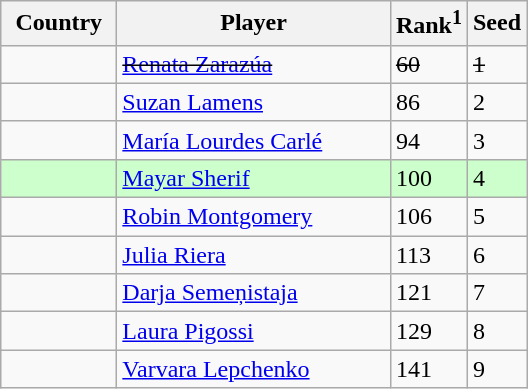<table class="sortable wikitable">
<tr>
<th width="70">Country</th>
<th width="175">Player</th>
<th>Rank<sup>1</sup></th>
<th>Seed</th>
</tr>
<tr>
<td><s></s></td>
<td><s><a href='#'>Renata Zarazúa</a></s></td>
<td><s>60</s></td>
<td><s>1</s></td>
</tr>
<tr>
<td></td>
<td><a href='#'>Suzan Lamens</a></td>
<td>86</td>
<td>2</td>
</tr>
<tr>
<td></td>
<td><a href='#'>María Lourdes Carlé</a></td>
<td>94</td>
<td>3</td>
</tr>
<tr style="background:#cfc;">
<td></td>
<td><a href='#'>Mayar Sherif</a></td>
<td>100</td>
<td>4</td>
</tr>
<tr>
<td></td>
<td><a href='#'>Robin Montgomery</a></td>
<td>106</td>
<td>5</td>
</tr>
<tr>
<td></td>
<td><a href='#'>Julia Riera</a></td>
<td>113</td>
<td>6</td>
</tr>
<tr>
<td></td>
<td><a href='#'>Darja Semeņistaja</a></td>
<td>121</td>
<td>7</td>
</tr>
<tr>
<td></td>
<td><a href='#'>Laura Pigossi</a></td>
<td>129</td>
<td>8</td>
</tr>
<tr>
<td></td>
<td><a href='#'>Varvara Lepchenko</a></td>
<td>141</td>
<td>9</td>
</tr>
</table>
